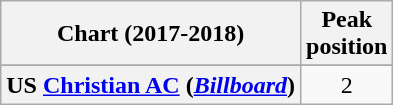<table class="wikitable sortable plainrowheaders" style="text-align:center">
<tr>
<th scope="col">Chart (2017-2018)</th>
<th scope="col">Peak<br>position</th>
</tr>
<tr>
</tr>
<tr>
</tr>
<tr>
<th scope="row">US <a href='#'>Christian AC</a> (<em><a href='#'>Billboard</a></em>)</th>
<td>2</td>
</tr>
</table>
